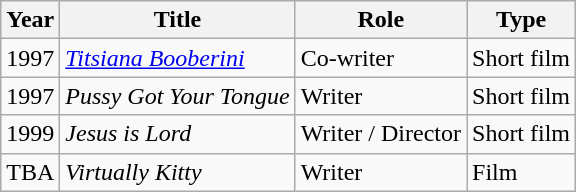<table class=wikitable>
<tr>
<th>Year</th>
<th>Title</th>
<th>Role</th>
<th>Type</th>
</tr>
<tr>
<td>1997</td>
<td><em><a href='#'>Titsiana Booberini</a></em></td>
<td>Co-writer</td>
<td>Short film</td>
</tr>
<tr>
<td>1997</td>
<td><em>Pussy Got Your Tongue</em></td>
<td>Writer</td>
<td>Short film</td>
</tr>
<tr>
<td>1999</td>
<td><em>Jesus is Lord</em></td>
<td>Writer / Director</td>
<td>Short film</td>
</tr>
<tr>
<td>TBA</td>
<td><em>Virtually Kitty</em></td>
<td>Writer</td>
<td>Film</td>
</tr>
</table>
